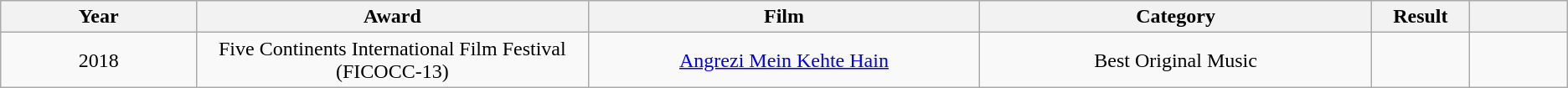<table class="wikitable">
<tr ---- bgcolor="#ebf5ff">
<th width="10%">Year</th>
<th width="20%">Award</th>
<th width="20%">Film</th>
<th width="20%">Category</th>
<th width="5%"><strong>Result</strong></th>
<th width="5%" scope="col" class="unsortable"></th>
</tr>
<tr>
<td align="center">2018</td>
<td align="center">Five Continents International Film Festival (FICOCC-13)</td>
<td align="center"><a href='#'>Angrezi Mein Kehte Hain</a></td>
<td align="center">Best Original Music</td>
<td></td>
<td></td>
</tr>
</table>
